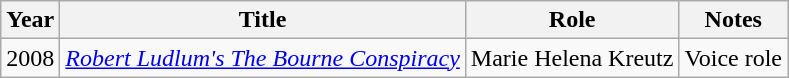<table class="wikitable sortable">
<tr>
<th>Year</th>
<th>Title</th>
<th>Role</th>
<th class="unsortable">Notes</th>
</tr>
<tr>
<td>2008</td>
<td><em><a href='#'>Robert Ludlum's The Bourne Conspiracy</a></em></td>
<td>Marie Helena Kreutz</td>
<td>Voice role</td>
</tr>
</table>
